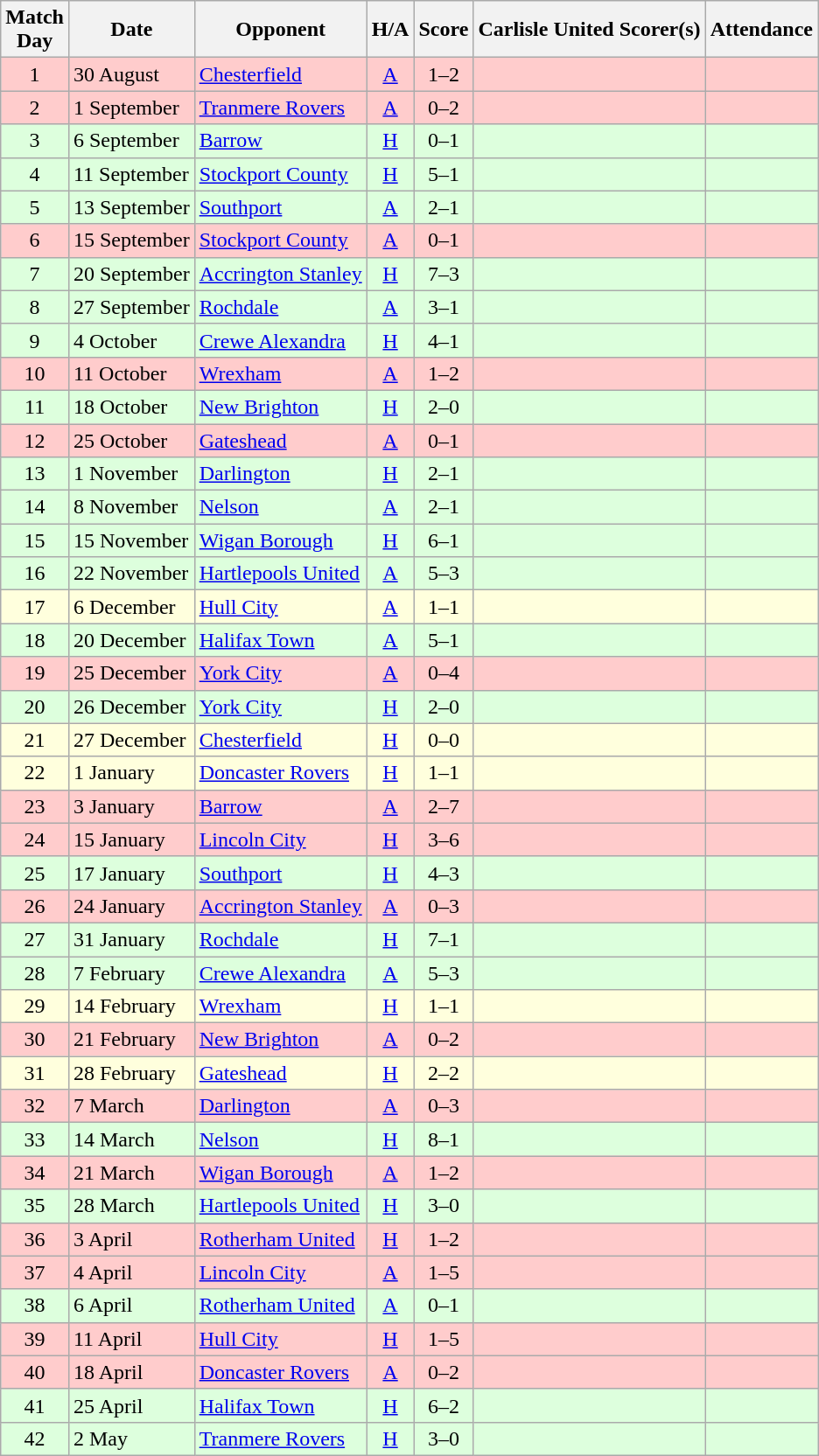<table class="wikitable" style="text-align:center">
<tr>
<th>Match<br> Day</th>
<th>Date</th>
<th>Opponent</th>
<th>H/A</th>
<th>Score</th>
<th>Carlisle United Scorer(s)</th>
<th>Attendance</th>
</tr>
<tr bgcolor=#FFCCCC>
<td>1</td>
<td align=left>30 August</td>
<td align=left><a href='#'>Chesterfield</a></td>
<td><a href='#'>A</a></td>
<td>1–2</td>
<td align=left></td>
<td></td>
</tr>
<tr bgcolor=#FFCCCC>
<td>2</td>
<td align=left>1 September</td>
<td align=left><a href='#'>Tranmere Rovers</a></td>
<td><a href='#'>A</a></td>
<td>0–2</td>
<td align=left></td>
<td></td>
</tr>
<tr bgcolor=#ddffdd>
<td>3</td>
<td align=left>6 September</td>
<td align=left><a href='#'>Barrow</a></td>
<td><a href='#'>H</a></td>
<td>0–1</td>
<td align=left></td>
<td></td>
</tr>
<tr bgcolor=#ddffdd>
<td>4</td>
<td align=left>11 September</td>
<td align=left><a href='#'>Stockport County</a></td>
<td><a href='#'>H</a></td>
<td>5–1</td>
<td align=left></td>
<td></td>
</tr>
<tr bgcolor=#ddffdd>
<td>5</td>
<td align=left>13 September</td>
<td align=left><a href='#'>Southport</a></td>
<td><a href='#'>A</a></td>
<td>2–1</td>
<td align=left></td>
<td></td>
</tr>
<tr bgcolor=#FFCCCC>
<td>6</td>
<td align=left>15 September</td>
<td align=left><a href='#'>Stockport County</a></td>
<td><a href='#'>A</a></td>
<td>0–1</td>
<td align=left></td>
<td></td>
</tr>
<tr bgcolor=#ddffdd>
<td>7</td>
<td align=left>20 September</td>
<td align=left><a href='#'>Accrington Stanley</a></td>
<td><a href='#'>H</a></td>
<td>7–3</td>
<td align=left></td>
<td></td>
</tr>
<tr bgcolor=#ddffdd>
<td>8</td>
<td align=left>27 September</td>
<td align=left><a href='#'>Rochdale</a></td>
<td><a href='#'>A</a></td>
<td>3–1</td>
<td align=left></td>
<td></td>
</tr>
<tr bgcolor=#ddffdd>
<td>9</td>
<td align=left>4 October</td>
<td align=left><a href='#'>Crewe Alexandra</a></td>
<td><a href='#'>H</a></td>
<td>4–1</td>
<td align=left></td>
<td></td>
</tr>
<tr bgcolor=#FFCCCC>
<td>10</td>
<td align=left>11 October</td>
<td align=left><a href='#'>Wrexham</a></td>
<td><a href='#'>A</a></td>
<td>1–2</td>
<td align=left></td>
<td></td>
</tr>
<tr bgcolor=#ddffdd>
<td>11</td>
<td align=left>18 October</td>
<td align=left><a href='#'>New Brighton</a></td>
<td><a href='#'>H</a></td>
<td>2–0</td>
<td align=left></td>
<td></td>
</tr>
<tr bgcolor=#FFCCCC>
<td>12</td>
<td align=left>25 October</td>
<td align=left><a href='#'>Gateshead</a></td>
<td><a href='#'>A</a></td>
<td>0–1</td>
<td align=left></td>
<td></td>
</tr>
<tr bgcolor=#ddffdd>
<td>13</td>
<td align=left>1 November</td>
<td align=left><a href='#'>Darlington</a></td>
<td><a href='#'>H</a></td>
<td>2–1</td>
<td align=left></td>
<td></td>
</tr>
<tr bgcolor=#ddffdd>
<td>14</td>
<td align=left>8 November</td>
<td align=left><a href='#'>Nelson</a></td>
<td><a href='#'>A</a></td>
<td>2–1</td>
<td align=left></td>
<td></td>
</tr>
<tr bgcolor=#ddffdd>
<td>15</td>
<td align=left>15 November</td>
<td align=left><a href='#'>Wigan Borough</a></td>
<td><a href='#'>H</a></td>
<td>6–1</td>
<td align=left></td>
<td></td>
</tr>
<tr bgcolor=#ddffdd>
<td>16</td>
<td align=left>22 November</td>
<td align=left><a href='#'>Hartlepools United</a></td>
<td><a href='#'>A</a></td>
<td>5–3</td>
<td align=left></td>
<td></td>
</tr>
<tr bgcolor=#ffffdd>
<td>17</td>
<td align=left>6 December</td>
<td align=left><a href='#'>Hull City</a></td>
<td><a href='#'>A</a></td>
<td>1–1</td>
<td align=left></td>
<td></td>
</tr>
<tr bgcolor=#ddffdd>
<td>18</td>
<td align=left>20 December</td>
<td align=left><a href='#'>Halifax Town</a></td>
<td><a href='#'>A</a></td>
<td>5–1</td>
<td align=left></td>
<td></td>
</tr>
<tr bgcolor=#FFCCCC>
<td>19</td>
<td align=left>25 December</td>
<td align=left><a href='#'>York City</a></td>
<td><a href='#'>A</a></td>
<td>0–4</td>
<td align=left></td>
<td></td>
</tr>
<tr bgcolor=#ddffdd>
<td>20</td>
<td align=left>26 December</td>
<td align=left><a href='#'>York City</a></td>
<td><a href='#'>H</a></td>
<td>2–0</td>
<td align=left></td>
<td></td>
</tr>
<tr bgcolor=#ffffdd>
<td>21</td>
<td align=left>27 December</td>
<td align=left><a href='#'>Chesterfield</a></td>
<td><a href='#'>H</a></td>
<td>0–0</td>
<td align=left></td>
<td></td>
</tr>
<tr bgcolor=#ffffdd>
<td>22</td>
<td align=left>1 January</td>
<td align=left><a href='#'>Doncaster Rovers</a></td>
<td><a href='#'>H</a></td>
<td>1–1</td>
<td align=left></td>
<td></td>
</tr>
<tr bgcolor=#FFCCCC>
<td>23</td>
<td align=left>3 January</td>
<td align=left><a href='#'>Barrow</a></td>
<td><a href='#'>A</a></td>
<td>2–7</td>
<td align=left></td>
<td></td>
</tr>
<tr bgcolor=#FFCCCC>
<td>24</td>
<td align=left>15 January</td>
<td align=left><a href='#'>Lincoln City</a></td>
<td><a href='#'>H</a></td>
<td>3–6</td>
<td align=left></td>
<td></td>
</tr>
<tr bgcolor=#ddffdd>
<td>25</td>
<td align=left>17 January</td>
<td align=left><a href='#'>Southport</a></td>
<td><a href='#'>H</a></td>
<td>4–3</td>
<td align=left></td>
<td></td>
</tr>
<tr bgcolor=#FFCCCC>
<td>26</td>
<td align=left>24 January</td>
<td align=left><a href='#'>Accrington Stanley</a></td>
<td><a href='#'>A</a></td>
<td>0–3</td>
<td align=left></td>
<td></td>
</tr>
<tr bgcolor=#ddffdd>
<td>27</td>
<td align=left>31 January</td>
<td align=left><a href='#'>Rochdale</a></td>
<td><a href='#'>H</a></td>
<td>7–1</td>
<td align=left></td>
<td></td>
</tr>
<tr bgcolor=#ddffdd>
<td>28</td>
<td align=left>7 February</td>
<td align=left><a href='#'>Crewe Alexandra</a></td>
<td><a href='#'>A</a></td>
<td>5–3</td>
<td align=left></td>
<td></td>
</tr>
<tr bgcolor=#ffffdd>
<td>29</td>
<td align=left>14 February</td>
<td align=left><a href='#'>Wrexham</a></td>
<td><a href='#'>H</a></td>
<td>1–1</td>
<td align=left></td>
<td></td>
</tr>
<tr bgcolor=#FFCCCC>
<td>30</td>
<td align=left>21 February</td>
<td align=left><a href='#'>New Brighton</a></td>
<td><a href='#'>A</a></td>
<td>0–2</td>
<td align=left></td>
<td></td>
</tr>
<tr bgcolor=#ffffdd>
<td>31</td>
<td align=left>28 February</td>
<td align=left><a href='#'>Gateshead</a></td>
<td><a href='#'>H</a></td>
<td>2–2</td>
<td align=left></td>
<td></td>
</tr>
<tr bgcolor=#FFCCCC>
<td>32</td>
<td align=left>7 March</td>
<td align=left><a href='#'>Darlington</a></td>
<td><a href='#'>A</a></td>
<td>0–3</td>
<td align=left></td>
<td></td>
</tr>
<tr bgcolor=#ddffdd>
<td>33</td>
<td align=left>14 March</td>
<td align=left><a href='#'>Nelson</a></td>
<td><a href='#'>H</a></td>
<td>8–1</td>
<td align=left></td>
<td></td>
</tr>
<tr bgcolor=#FFCCCC>
<td>34</td>
<td align=left>21 March</td>
<td align=left><a href='#'>Wigan Borough</a></td>
<td><a href='#'>A</a></td>
<td>1–2</td>
<td align=left></td>
<td></td>
</tr>
<tr bgcolor=#ddffdd>
<td>35</td>
<td align=left>28 March</td>
<td align=left><a href='#'>Hartlepools United</a></td>
<td><a href='#'>H</a></td>
<td>3–0</td>
<td align=left></td>
<td></td>
</tr>
<tr bgcolor=#FFCCCC>
<td>36</td>
<td align=left>3 April</td>
<td align=left><a href='#'>Rotherham United</a></td>
<td><a href='#'>H</a></td>
<td>1–2</td>
<td align=left></td>
<td></td>
</tr>
<tr bgcolor=#FFCCCC>
<td>37</td>
<td align=left>4 April</td>
<td align=left><a href='#'>Lincoln City</a></td>
<td><a href='#'>A</a></td>
<td>1–5</td>
<td align=left></td>
<td></td>
</tr>
<tr bgcolor=#ddffdd>
<td>38</td>
<td align=left>6 April</td>
<td align=left><a href='#'>Rotherham United</a></td>
<td><a href='#'>A</a></td>
<td>0–1</td>
<td align=left></td>
<td></td>
</tr>
<tr bgcolor=#FFCCCC>
<td>39</td>
<td align=left>11 April</td>
<td align=left><a href='#'>Hull City</a></td>
<td><a href='#'>H</a></td>
<td>1–5</td>
<td align=left></td>
<td></td>
</tr>
<tr bgcolor=#FFCCCC>
<td>40</td>
<td align=left>18 April</td>
<td align=left><a href='#'>Doncaster Rovers</a></td>
<td><a href='#'>A</a></td>
<td>0–2</td>
<td align=left></td>
<td></td>
</tr>
<tr bgcolor=#ddffdd>
<td>41</td>
<td align=left>25 April</td>
<td align=left><a href='#'>Halifax Town</a></td>
<td><a href='#'>H</a></td>
<td>6–2</td>
<td align=left></td>
<td></td>
</tr>
<tr bgcolor=#ddffdd>
<td>42</td>
<td align=left>2 May</td>
<td align=left><a href='#'>Tranmere Rovers</a></td>
<td><a href='#'>H</a></td>
<td>3–0</td>
<td align=left></td>
<td></td>
</tr>
</table>
